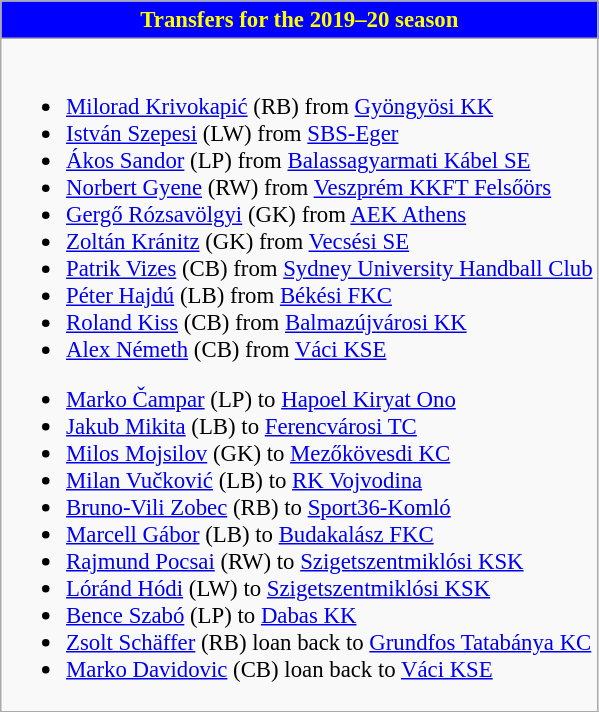<table class="wikitable collapsible collapsed" style="font-size:95%">
<tr>
<th style="color:yellow; background:blue"> <strong>Transfers for the 2019–20 season</strong></th>
</tr>
<tr>
<td><br>
<ul><li> <a href='#'>Milorad Krivokapić</a> (RB) from  <a href='#'>Gyöngyösi KK</a></li><li> <a href='#'>István Szepesi</a> (LW) from  <a href='#'>SBS-Eger</a></li><li> <a href='#'>Ákos Sandor</a> (LP) from  <a href='#'>Balassagyarmati Kábel SE</a></li><li> <a href='#'>Norbert Gyene</a> (RW) from  <a href='#'>Veszprém KKFT Felsőörs</a></li><li> <a href='#'>Gergő Rózsavölgyi</a> (GK) from  <a href='#'>AEK Athens</a></li><li> <a href='#'>Zoltán Kránitz</a> (GK) from  <a href='#'>Vecsési SE</a></li><li> <a href='#'>Patrik Vizes</a> (CB) from  <a href='#'>Sydney University Handball Club</a></li><li> <a href='#'>Péter Hajdú</a> (LB) from  <a href='#'>Békési FKC</a></li><li> <a href='#'>Roland Kiss</a> (CB) from  <a href='#'>Balmazújvárosi KK</a></li><li> <a href='#'>Alex Németh</a> (CB) from  <a href='#'>Váci KSE</a></li></ul><ul><li> <a href='#'>Marko Čampar</a> (LP) to  <a href='#'>Hapoel Kiryat Ono</a></li><li> <a href='#'>Jakub Mikita</a> (LB) to  <a href='#'>Ferencvárosi TC</a></li><li> <a href='#'>Milos Mojsilov</a> (GK) to  <a href='#'>Mezőkövesdi KC</a></li><li> <a href='#'>Milan Vučković</a> (LB) to  <a href='#'>RK Vojvodina</a></li><li> <a href='#'>Bruno-Vili Zobec</a> (RB) to  <a href='#'>Sport36-Komló</a></li><li> <a href='#'>Marcell Gábor</a> (LB) to  <a href='#'>Budakalász FKC</a></li><li> <a href='#'>Rajmund Pocsai</a> (RW) to  <a href='#'>Szigetszentmiklósi KSK</a></li><li> <a href='#'>Lóránd Hódi</a> (LW) to  <a href='#'>Szigetszentmiklósi KSK</a></li><li> <a href='#'>Bence Szabó</a> (LP) to  <a href='#'>Dabas KK</a></li><li> <a href='#'>Zsolt Schäffer</a> (RB) loan back to  <a href='#'>Grundfos Tatabánya KC</a></li><li> <a href='#'>Marko Davidovic</a> (CB) loan back to  <a href='#'>Váci KSE</a></li></ul></td>
</tr>
</table>
